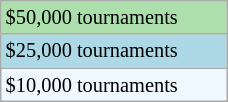<table class="wikitable" style="font-size:85%;" width=12%>
<tr bgcolor="#ADDFAD">
<td>$50,000 tournaments</td>
</tr>
<tr bgcolor="lightblue">
<td>$25,000 tournaments</td>
</tr>
<tr bgcolor="#f0f8ff">
<td>$10,000 tournaments</td>
</tr>
</table>
